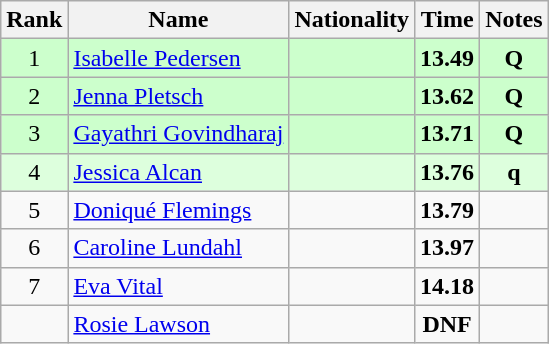<table class="wikitable sortable" style="text-align:center">
<tr>
<th>Rank</th>
<th>Name</th>
<th>Nationality</th>
<th>Time</th>
<th>Notes</th>
</tr>
<tr bgcolor=ccffcc>
<td>1</td>
<td align=left><a href='#'>Isabelle Pedersen</a></td>
<td align=left></td>
<td><strong>13.49</strong></td>
<td><strong>Q</strong></td>
</tr>
<tr bgcolor=ccffcc>
<td>2</td>
<td align=left><a href='#'>Jenna Pletsch</a></td>
<td align=left></td>
<td><strong>13.62</strong></td>
<td><strong>Q</strong></td>
</tr>
<tr bgcolor=ccffcc>
<td>3</td>
<td align=left><a href='#'>Gayathri Govindharaj</a></td>
<td align=left></td>
<td><strong>13.71</strong></td>
<td><strong>Q</strong></td>
</tr>
<tr bgcolor=ddffdd>
<td>4</td>
<td align=left><a href='#'>Jessica Alcan</a></td>
<td align=left></td>
<td><strong>13.76</strong></td>
<td><strong>q</strong></td>
</tr>
<tr>
<td>5</td>
<td align=left><a href='#'>Doniqué Flemings</a></td>
<td align=left></td>
<td><strong>13.79</strong></td>
<td></td>
</tr>
<tr>
<td>6</td>
<td align=left><a href='#'>Caroline Lundahl</a></td>
<td align=left></td>
<td><strong>13.97</strong></td>
<td></td>
</tr>
<tr>
<td>7</td>
<td align=left><a href='#'>Eva Vital</a></td>
<td align=left></td>
<td><strong>14.18</strong></td>
<td></td>
</tr>
<tr>
<td></td>
<td align=left><a href='#'>Rosie Lawson</a></td>
<td align=left></td>
<td><strong>DNF</strong></td>
<td></td>
</tr>
</table>
